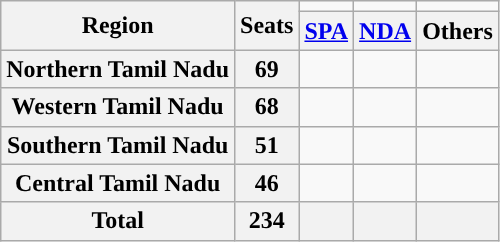<table class="wikitable" style="text-align:center;">
<tr>
<th rowspan="2">Region</th>
<th rowspan="2">Seats</th>
<td style="color:inherit;background:"></td>
<td style="color:inherit;background:"></td>
<td style="color:inherit;background:"></td>
</tr>
<tr>
<th><a href='#'>SPA</a></th>
<th><a href='#'>NDA</a></th>
<th>Others</th>
</tr>
<tr>
<th>Northern Tamil Nadu</th>
<th>69</th>
<td></td>
<td></td>
<td></td>
</tr>
<tr>
<th>Western Tamil Nadu</th>
<th>68</th>
<td></td>
<td></td>
<td></td>
</tr>
<tr>
<th>Southern Tamil Nadu</th>
<th>51</th>
<td></td>
<td></td>
<td></td>
</tr>
<tr>
<th>Central Tamil Nadu</th>
<th>46</th>
<td></td>
<td></td>
<td></td>
</tr>
<tr>
<th>Total</th>
<th>234</th>
<th></th>
<th></th>
<th></th>
</tr>
</table>
